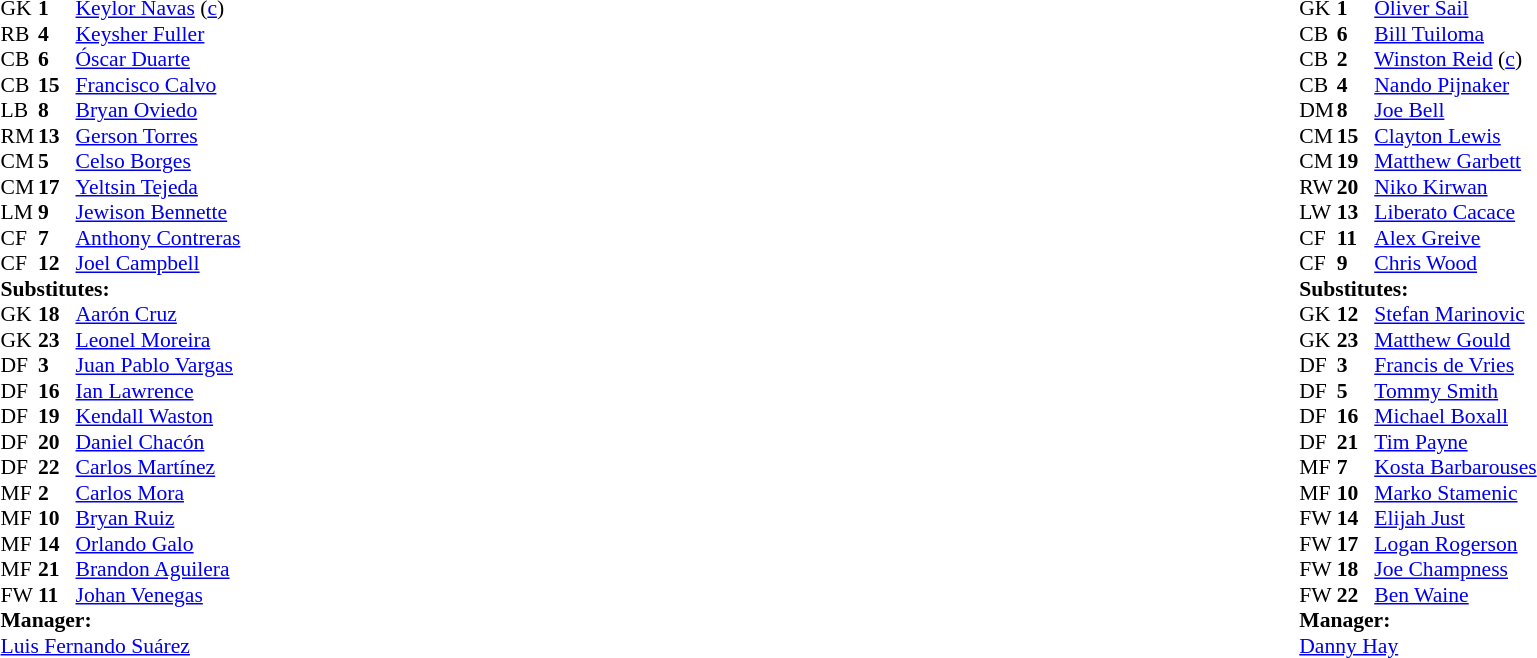<table width="100%">
<tr>
<td valign="top" width="40%"><br><table style="font-size:90%" cellspacing="0" cellpadding="0">
<tr>
<th width=25></th>
<th width=25></th>
</tr>
<tr>
<td>GK</td>
<td><strong>1</strong></td>
<td><a href='#'>Keylor Navas</a> (<a href='#'>c</a>)</td>
</tr>
<tr>
<td>RB</td>
<td><strong>4</strong></td>
<td><a href='#'>Keysher Fuller</a></td>
<td></td>
<td></td>
</tr>
<tr>
<td>CB</td>
<td><strong>6</strong></td>
<td><a href='#'>Óscar Duarte</a></td>
</tr>
<tr>
<td>CB</td>
<td><strong>15</strong></td>
<td><a href='#'>Francisco Calvo</a></td>
</tr>
<tr>
<td>LB</td>
<td><strong>8</strong></td>
<td><a href='#'>Bryan Oviedo</a></td>
</tr>
<tr>
<td>RM</td>
<td><strong>13</strong></td>
<td><a href='#'>Gerson Torres</a></td>
<td></td>
<td></td>
</tr>
<tr>
<td>CM</td>
<td><strong>5</strong></td>
<td><a href='#'>Celso Borges</a></td>
<td></td>
<td></td>
</tr>
<tr>
<td>CM</td>
<td><strong>17</strong></td>
<td><a href='#'>Yeltsin Tejeda</a></td>
</tr>
<tr>
<td>LM</td>
<td><strong>9</strong></td>
<td><a href='#'>Jewison Bennette</a></td>
<td></td>
<td></td>
</tr>
<tr>
<td>CF</td>
<td><strong>7</strong></td>
<td><a href='#'>Anthony Contreras</a></td>
<td></td>
</tr>
<tr>
<td>CF</td>
<td><strong>12</strong></td>
<td><a href='#'>Joel Campbell</a></td>
<td></td>
<td></td>
</tr>
<tr>
<td colspan=3><strong>Substitutes:</strong></td>
</tr>
<tr>
<td>GK</td>
<td><strong>18</strong></td>
<td><a href='#'>Aarón Cruz</a></td>
</tr>
<tr>
<td>GK</td>
<td><strong>23</strong></td>
<td><a href='#'>Leonel Moreira</a></td>
</tr>
<tr>
<td>DF</td>
<td><strong>3</strong></td>
<td><a href='#'>Juan Pablo Vargas</a></td>
</tr>
<tr>
<td>DF</td>
<td><strong>16</strong></td>
<td><a href='#'>Ian Lawrence</a></td>
</tr>
<tr>
<td>DF</td>
<td><strong>19</strong></td>
<td><a href='#'>Kendall Waston</a></td>
<td></td>
<td></td>
</tr>
<tr>
<td>DF</td>
<td><strong>20</strong></td>
<td><a href='#'>Daniel Chacón</a></td>
<td></td>
<td></td>
</tr>
<tr>
<td>DF</td>
<td><strong>22</strong></td>
<td><a href='#'>Carlos Martínez</a></td>
<td></td>
<td></td>
</tr>
<tr>
<td>MF</td>
<td><strong>2</strong></td>
<td><a href='#'>Carlos Mora</a></td>
</tr>
<tr>
<td>MF</td>
<td><strong>10</strong></td>
<td><a href='#'>Bryan Ruiz</a></td>
<td></td>
<td></td>
</tr>
<tr>
<td>MF</td>
<td><strong>14</strong></td>
<td><a href='#'>Orlando Galo</a></td>
</tr>
<tr>
<td>MF</td>
<td><strong>21</strong></td>
<td><a href='#'>Brandon Aguilera</a></td>
</tr>
<tr>
<td>FW</td>
<td><strong>11</strong></td>
<td><a href='#'>Johan Venegas</a></td>
<td></td>
<td></td>
</tr>
<tr>
<td colspan=3><strong>Manager:</strong></td>
</tr>
<tr>
<td colspan=3> <a href='#'>Luis Fernando Suárez</a></td>
</tr>
</table>
</td>
<td valign="top"></td>
<td valign="top" width="50%"><br><table style="font-size:90%; margin:auto" cellspacing="0" cellpadding="0">
<tr>
<th width=25></th>
<th width=25></th>
</tr>
<tr>
<td>GK</td>
<td><strong>1</strong></td>
<td><a href='#'>Oliver Sail</a></td>
</tr>
<tr>
<td>CB</td>
<td><strong>6</strong></td>
<td><a href='#'>Bill Tuiloma</a></td>
</tr>
<tr>
<td>CB</td>
<td><strong>2</strong></td>
<td><a href='#'>Winston Reid</a> (<a href='#'>c</a>)</td>
<td></td>
<td></td>
</tr>
<tr>
<td>CB</td>
<td><strong>4</strong></td>
<td><a href='#'>Nando Pijnaker</a></td>
</tr>
<tr>
<td>DM</td>
<td><strong>8</strong></td>
<td><a href='#'>Joe Bell</a></td>
</tr>
<tr>
<td>CM</td>
<td><strong>15</strong></td>
<td><a href='#'>Clayton Lewis</a></td>
<td></td>
<td></td>
</tr>
<tr>
<td>CM</td>
<td><strong>19</strong></td>
<td><a href='#'>Matthew Garbett</a></td>
<td></td>
<td></td>
</tr>
<tr>
<td>RW</td>
<td><strong>20</strong></td>
<td><a href='#'>Niko Kirwan</a></td>
<td></td>
<td></td>
</tr>
<tr>
<td>LW</td>
<td><strong>13</strong></td>
<td><a href='#'>Liberato Cacace</a></td>
</tr>
<tr>
<td>CF</td>
<td><strong>11</strong></td>
<td><a href='#'>Alex Greive</a></td>
<td></td>
<td></td>
</tr>
<tr>
<td>CF</td>
<td><strong>9</strong></td>
<td><a href='#'>Chris Wood</a></td>
</tr>
<tr>
<td colspan=3><strong>Substitutes:</strong></td>
</tr>
<tr>
<td>GK</td>
<td><strong>12</strong></td>
<td><a href='#'>Stefan Marinovic</a></td>
</tr>
<tr>
<td>GK</td>
<td><strong>23</strong></td>
<td><a href='#'>Matthew Gould</a></td>
</tr>
<tr>
<td>DF</td>
<td><strong>3</strong></td>
<td><a href='#'>Francis de Vries</a></td>
</tr>
<tr>
<td>DF</td>
<td><strong>5</strong></td>
<td><a href='#'>Tommy Smith</a></td>
</tr>
<tr>
<td>DF</td>
<td><strong>16</strong></td>
<td><a href='#'>Michael Boxall</a></td>
</tr>
<tr>
<td>DF</td>
<td><strong>21</strong></td>
<td><a href='#'>Tim Payne</a></td>
<td></td>
<td></td>
</tr>
<tr>
<td>MF</td>
<td><strong>7</strong></td>
<td><a href='#'>Kosta Barbarouses</a></td>
<td></td>
<td></td>
</tr>
<tr>
<td>MF</td>
<td><strong>10</strong></td>
<td><a href='#'>Marko Stamenic</a></td>
<td></td>
<td></td>
</tr>
<tr>
<td>FW</td>
<td><strong>14</strong></td>
<td><a href='#'>Elijah Just</a></td>
<td></td>
<td></td>
</tr>
<tr>
<td>FW</td>
<td><strong>17</strong></td>
<td><a href='#'>Logan Rogerson</a></td>
</tr>
<tr>
<td>FW</td>
<td><strong>18</strong></td>
<td><a href='#'>Joe Champness</a></td>
</tr>
<tr>
<td>FW</td>
<td><strong>22</strong></td>
<td><a href='#'>Ben Waine</a></td>
<td></td>
<td></td>
</tr>
<tr>
<td colspan=3><strong>Manager:</strong></td>
</tr>
<tr>
<td colspan=3><a href='#'>Danny Hay</a></td>
</tr>
</table>
</td>
</tr>
</table>
